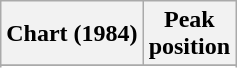<table class="wikitable">
<tr>
<th>Chart (1984)</th>
<th>Peak<br>position</th>
</tr>
<tr>
</tr>
<tr>
</tr>
</table>
